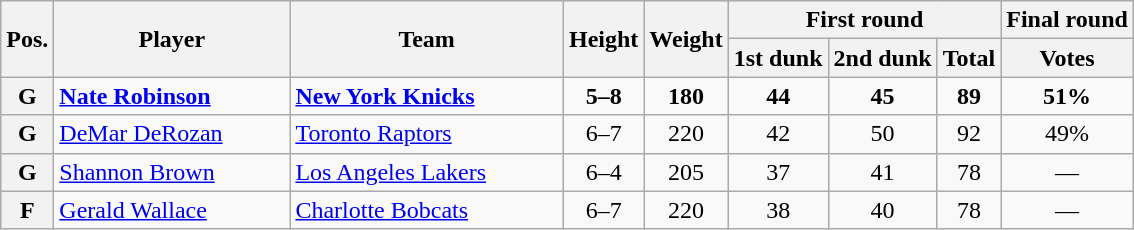<table class="wikitable">
<tr>
<th rowspan=2>Pos.</th>
<th rowspan="2" style="width:150px;">Player</th>
<th rowspan="2" style="width:175px;">Team</th>
<th rowspan=2>Height</th>
<th rowspan=2>Weight</th>
<th colspan=3>First round</th>
<th>Final round</th>
</tr>
<tr>
<th>1st dunk</th>
<th>2nd dunk</th>
<th>Total</th>
<th>Votes</th>
</tr>
<tr>
<th>G</th>
<td><strong><a href='#'>Nate Robinson</a></strong></td>
<td><strong><a href='#'>New York Knicks</a></strong></td>
<td align=center><strong>5–8</strong></td>
<td align=center><strong>180</strong></td>
<td align=center><strong>44</strong></td>
<td align=center><strong>45</strong></td>
<td align=center><strong>89</strong></td>
<td align=center><strong>51%</strong></td>
</tr>
<tr>
<th>G</th>
<td><a href='#'>DeMar DeRozan</a></td>
<td><a href='#'>Toronto Raptors</a></td>
<td align=center>6–7</td>
<td align=center>220</td>
<td align=center>42</td>
<td align=center>50</td>
<td align=center>92</td>
<td align=center>49%</td>
</tr>
<tr>
<th>G</th>
<td><a href='#'>Shannon Brown</a></td>
<td><a href='#'>Los Angeles Lakers</a></td>
<td align=center>6–4</td>
<td align=center>205</td>
<td align=center>37</td>
<td align=center>41</td>
<td align=center>78</td>
<td align=center>—</td>
</tr>
<tr>
<th>F</th>
<td><a href='#'>Gerald Wallace</a></td>
<td><a href='#'>Charlotte Bobcats</a></td>
<td align=center>6–7</td>
<td align=center>220</td>
<td align=center>38</td>
<td align=center>40</td>
<td align=center>78</td>
<td align=center>—</td>
</tr>
</table>
